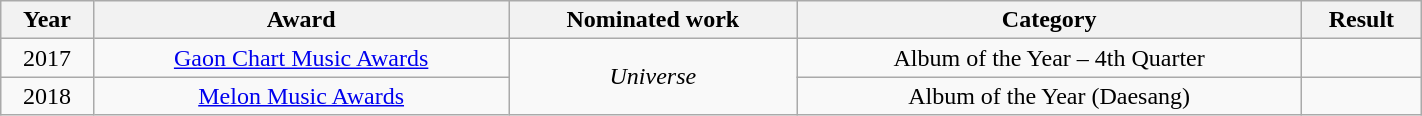<table width="75%" class="wikitable sortable" style="text-align:center">
<tr>
<th>Year</th>
<th>Award</th>
<th>Nominated work</th>
<th>Category</th>
<th>Result</th>
</tr>
<tr>
<td>2017</td>
<td><a href='#'>Gaon Chart Music Awards</a></td>
<td rowspan=2><em>Universe</em></td>
<td>Album of the Year – 4th Quarter</td>
<td></td>
</tr>
<tr>
<td>2018</td>
<td><a href='#'>Melon Music Awards</a></td>
<td>Album of the Year (Daesang)</td>
<td></td>
</tr>
</table>
